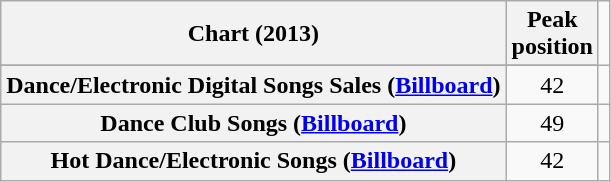<table class="wikitable sortable plainrowheaders" style="text-align:center">
<tr>
<th scope="col">Chart (2013)</th>
<th scope="col">Peak<br>position</th>
<td></td>
</tr>
<tr>
</tr>
<tr>
</tr>
<tr>
<th>Dance/Electronic Digital Songs Sales (<a href='#'>Billboard</a>)</th>
<td>42</td>
</tr>
<tr>
<th>Dance Club Songs (<a href='#'>Billboard</a>)</th>
<td>49</td>
<td></td>
</tr>
<tr>
<th>Hot Dance/Electronic Songs (<a href='#'>Billboard</a>)</th>
<td>42</td>
<td></td>
</tr>
</table>
